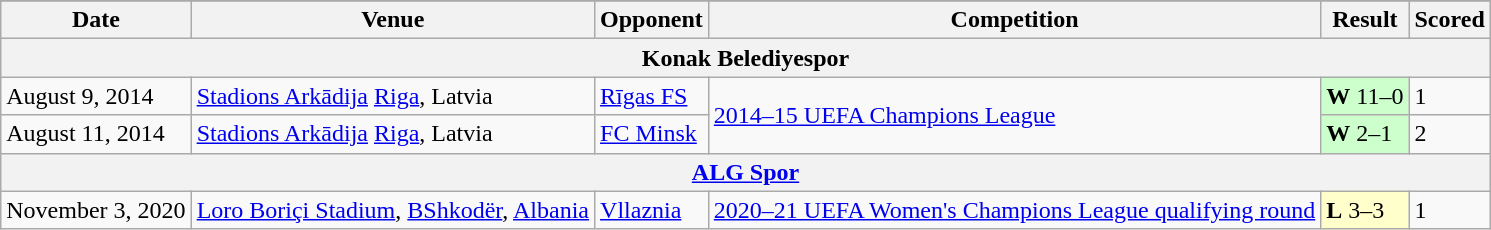<table class=wikitable>
<tr>
</tr>
<tr>
<th>Date</th>
<th>Venue</th>
<th>Opponent</th>
<th>Competition</th>
<th>Result</th>
<th>Scored</th>
</tr>
<tr>
<th colspan=6>Konak Belediyespor</th>
</tr>
<tr>
<td>August 9, 2014</td>
<td><a href='#'>Stadions Arkādija</a> <a href='#'>Riga</a>, Latvia</td>
<td> <a href='#'>Rīgas FS</a></td>
<td rowspan=2><a href='#'>2014–15 UEFA Champions League</a></td>
<td bgcolor=ccffcc><strong>W</strong> 11–0</td>
<td>1</td>
</tr>
<tr>
<td>August 11, 2014</td>
<td><a href='#'>Stadions Arkādija</a> <a href='#'>Riga</a>, Latvia</td>
<td> <a href='#'>FC Minsk</a></td>
<td bgcolor=ccffcc><strong>W</strong> 2–1</td>
<td>2</td>
</tr>
<tr>
<th colspan=6><a href='#'>ALG Spor</a></th>
</tr>
<tr>
<td>November 3, 2020</td>
<td><a href='#'>Loro Boriçi Stadium</a>, <a href='#'>BShkodër</a>, <a href='#'>Albania</a></td>
<td> <a href='#'>Vllaznia</a></td>
<td><a href='#'>2020–21 UEFA Women's Champions League qualifying round</a></td>
<td bgcolor=#ffc><strong>L</strong> 3–3  </td>
<td>1</td>
</tr>
</table>
